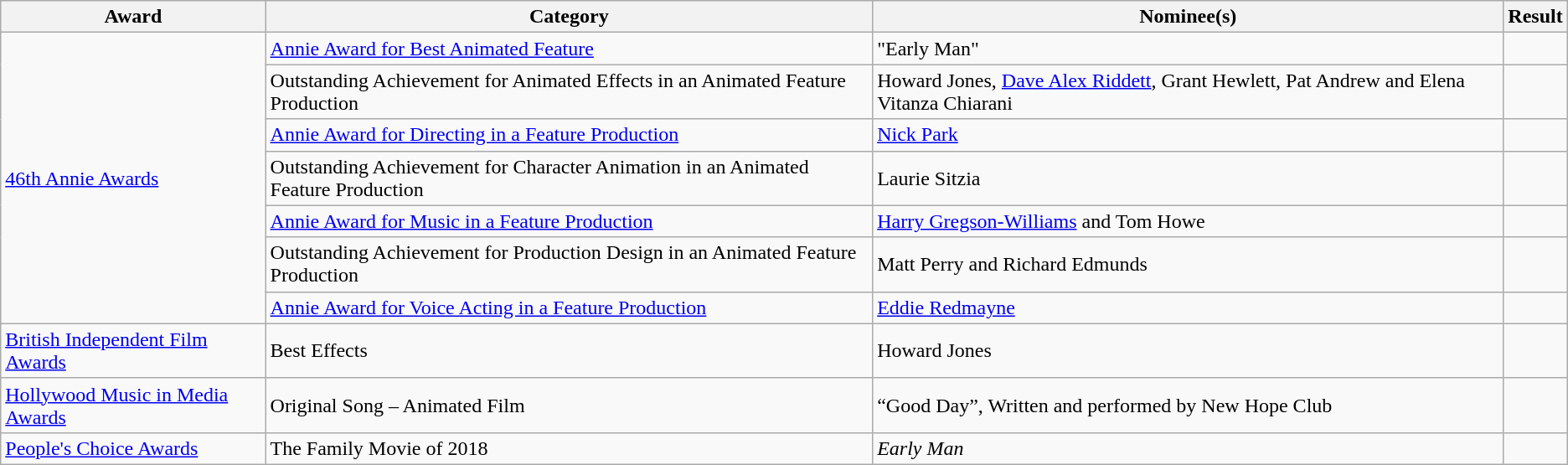<table class="wikitable plainrowheaders">
<tr>
<th scope="col">Award</th>
<th scope="col">Category</th>
<th scope="col">Nominee(s)</th>
<th scope="col">Result</th>
</tr>
<tr>
<td rowspan="7"><a href='#'>46th Annie Awards</a></td>
<td><a href='#'>Annie Award for Best Animated Feature</a></td>
<td>"Early Man"</td>
<td></td>
</tr>
<tr>
<td>Outstanding Achievement for Animated Effects in an Animated Feature Production</td>
<td>Howard Jones, <a href='#'>Dave Alex Riddett</a>, Grant Hewlett, Pat Andrew and Elena Vitanza Chiarani</td>
<td></td>
</tr>
<tr>
<td><a href='#'>Annie Award for Directing in a Feature Production</a></td>
<td><a href='#'>Nick Park</a></td>
<td></td>
</tr>
<tr>
<td>Outstanding Achievement for Character Animation in an Animated Feature Production</td>
<td>Laurie Sitzia</td>
<td></td>
</tr>
<tr>
<td><a href='#'>Annie Award for Music in a Feature Production</a></td>
<td><a href='#'>Harry Gregson-Williams</a> and Tom Howe</td>
<td></td>
</tr>
<tr>
<td>Outstanding Achievement for Production Design in an Animated Feature Production</td>
<td>Matt Perry and Richard Edmunds</td>
<td></td>
</tr>
<tr>
<td><a href='#'>Annie Award for Voice Acting in a Feature Production</a></td>
<td><a href='#'>Eddie Redmayne</a></td>
<td></td>
</tr>
<tr>
<td><a href='#'>British Independent Film Awards</a></td>
<td>Best Effects</td>
<td>Howard Jones</td>
<td></td>
</tr>
<tr>
<td><a href='#'>Hollywood Music in Media Awards</a></td>
<td>Original Song – Animated Film</td>
<td>“Good Day”, Written and performed by New Hope Club</td>
<td></td>
</tr>
<tr>
<td><a href='#'>People's Choice Awards</a></td>
<td>The Family Movie of 2018</td>
<td><em>Early Man</em></td>
<td></td>
</tr>
</table>
